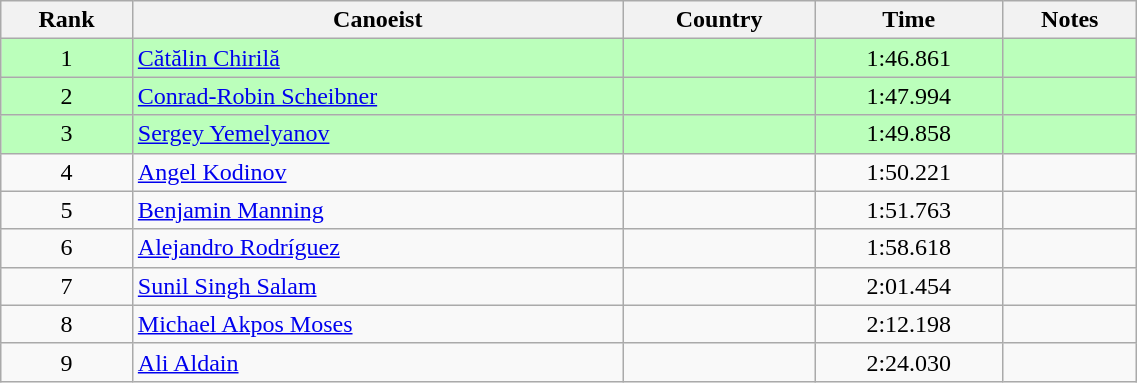<table class="wikitable" style="text-align:center;width: 60%">
<tr>
<th>Rank</th>
<th>Canoeist</th>
<th>Country</th>
<th>Time</th>
<th>Notes</th>
</tr>
<tr bgcolor=bbffbb>
<td>1</td>
<td align="left"><a href='#'>Cătălin Chirilă</a></td>
<td align="left"></td>
<td>1:46.861</td>
<td></td>
</tr>
<tr bgcolor=bbffbb>
<td>2</td>
<td align="left"><a href='#'>Conrad-Robin Scheibner</a></td>
<td align="left"></td>
<td>1:47.994</td>
<td></td>
</tr>
<tr bgcolor=bbffbb>
<td>3</td>
<td align="left"><a href='#'>Sergey Yemelyanov</a></td>
<td align="left"></td>
<td>1:49.858</td>
<td></td>
</tr>
<tr>
<td>4</td>
<td align="left"><a href='#'>Angel Kodinov</a></td>
<td align="left"></td>
<td>1:50.221</td>
<td></td>
</tr>
<tr>
<td>5</td>
<td align="left"><a href='#'>Benjamin Manning</a></td>
<td align="left"></td>
<td>1:51.763</td>
<td></td>
</tr>
<tr>
<td>6</td>
<td align="left"><a href='#'>Alejandro Rodríguez</a></td>
<td align="left"></td>
<td>1:58.618</td>
<td></td>
</tr>
<tr>
<td>7</td>
<td align="left"><a href='#'>Sunil Singh Salam</a></td>
<td align="left"></td>
<td>2:01.454</td>
<td></td>
</tr>
<tr>
<td>8</td>
<td align="left"><a href='#'>Michael Akpos Moses</a></td>
<td align="left"></td>
<td>2:12.198</td>
<td></td>
</tr>
<tr>
<td>9</td>
<td align="left"><a href='#'>Ali Aldain</a></td>
<td align="left"></td>
<td>2:24.030</td>
<td></td>
</tr>
</table>
